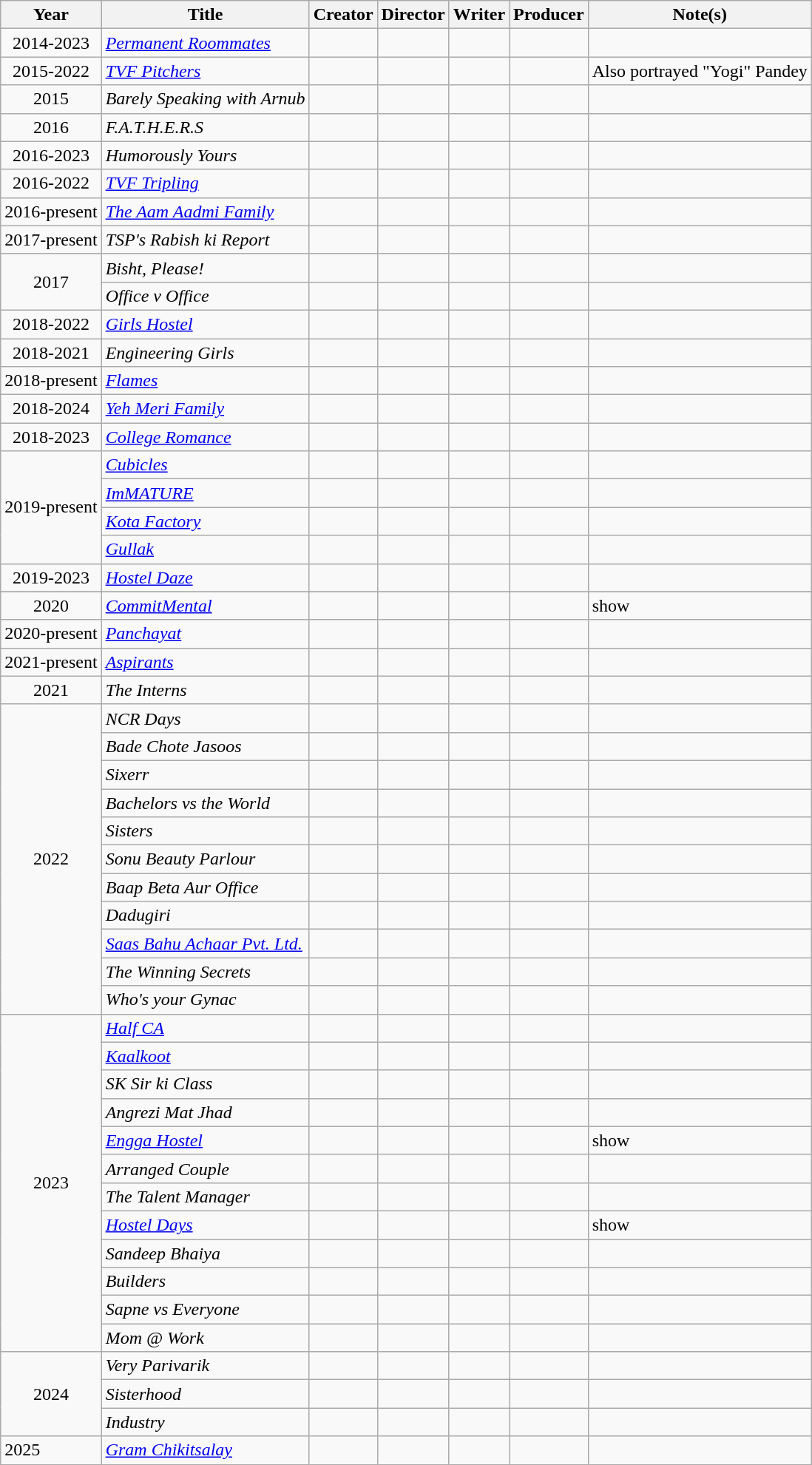<table class="wikitable">
<tr>
<th>Year</th>
<th>Title</th>
<th>Creator</th>
<th>Director</th>
<th>Writer</th>
<th>Producer</th>
<th>Note(s)</th>
</tr>
<tr>
<td style="text-align:center;">2014-2023</td>
<td><em><a href='#'>Permanent Roommates</a></em></td>
<td></td>
<td></td>
<td></td>
<td></td>
<td></td>
</tr>
<tr>
<td style="text-align:center;">2015-2022</td>
<td><em><a href='#'>TVF Pitchers</a></em></td>
<td></td>
<td></td>
<td></td>
<td></td>
<td>Also portrayed  "Yogi" Pandey</td>
</tr>
<tr>
<td style="text-align:center;">2015</td>
<td><em>Barely Speaking with Arnub</em></td>
<td></td>
<td></td>
<td></td>
<td></td>
<td></td>
</tr>
<tr>
<td style="text-align:center;">2016</td>
<td><em>F.A.T.H.E.R.S</em></td>
<td></td>
<td></td>
<td></td>
<td></td>
<td></td>
</tr>
<tr>
<td style="text-align:center;">2016-2023</td>
<td><em>Humorously Yours</em></td>
<td></td>
<td></td>
<td></td>
<td></td>
<td></td>
</tr>
<tr>
<td style="text-align:center;">2016-2022</td>
<td><em><a href='#'>TVF Tripling</a></em></td>
<td></td>
<td></td>
<td></td>
<td></td>
<td></td>
</tr>
<tr>
<td style="text-align:center;">2016-present</td>
<td><em><a href='#'>The Aam Aadmi Family</a></em></td>
<td></td>
<td></td>
<td></td>
<td></td>
<td></td>
</tr>
<tr>
<td style="text-align:center;">2017-present</td>
<td><em>TSP's Rabish ki Report</em></td>
<td></td>
<td></td>
<td></td>
<td></td>
<td></td>
</tr>
<tr>
<td style="text-align:center;" rowspan=2>2017</td>
<td><em>Bisht, Please!</em></td>
<td></td>
<td></td>
<td></td>
<td></td>
<td></td>
</tr>
<tr>
<td><em>Office v Office</em></td>
<td></td>
<td></td>
<td></td>
<td></td>
<td></td>
</tr>
<tr>
<td style="text-align:center;">2018-2022</td>
<td><em><a href='#'>Girls Hostel</a></em></td>
<td></td>
<td></td>
<td></td>
<td></td>
<td></td>
</tr>
<tr>
<td style="text-align:center;">2018-2021</td>
<td><em>Engineering Girls</em></td>
<td></td>
<td></td>
<td></td>
<td></td>
<td></td>
</tr>
<tr>
<td style="text-align:center;">2018-present</td>
<td><em><a href='#'>Flames</a></em></td>
<td></td>
<td></td>
<td></td>
<td></td>
<td></td>
</tr>
<tr>
<td style="text-align:center;">2018-2024</td>
<td><em><a href='#'>Yeh Meri Family</a></em></td>
<td></td>
<td></td>
<td></td>
<td></td>
<td></td>
</tr>
<tr>
<td style="text-align:center;">2018-2023</td>
<td><em><a href='#'>College Romance</a></em></td>
<td></td>
<td></td>
<td></td>
<td></td>
<td></td>
</tr>
<tr>
<td style="text-align:center;" rowspan=4>2019-present</td>
<td><em><a href='#'>Cubicles</a></em></td>
<td></td>
<td></td>
<td></td>
<td></td>
<td></td>
</tr>
<tr>
<td><em><a href='#'>ImMATURE</a></em></td>
<td></td>
<td></td>
<td></td>
<td></td>
<td></td>
</tr>
<tr>
<td><em><a href='#'>Kota Factory</a></em></td>
<td></td>
<td></td>
<td></td>
<td></td>
<td></td>
</tr>
<tr>
<td><em><a href='#'>Gullak</a></em></td>
<td></td>
<td></td>
<td></td>
<td></td>
<td></td>
</tr>
<tr>
<td style="text-align:center;">2019-2023</td>
<td><em><a href='#'>Hostel Daze</a></em></td>
<td></td>
<td></td>
<td></td>
<td></td>
<td></td>
</tr>
<tr>
</tr>
<tr>
<td style="text-align:center;">2020</td>
<td><em><a href='#'>CommitMental</a></em></td>
<td></td>
<td></td>
<td></td>
<td></td>
<td> show</td>
</tr>
<tr>
<td style="text-align:center;">2020-present</td>
<td><em><a href='#'>Panchayat</a></em></td>
<td></td>
<td></td>
<td></td>
<td></td>
<td></td>
</tr>
<tr>
<td style="text-align:center;">2021-present</td>
<td><em><a href='#'>Aspirants</a></em></td>
<td></td>
<td></td>
<td></td>
<td></td>
<td></td>
</tr>
<tr>
<td style="text-align:center;">2021</td>
<td><em>The Interns</em></td>
<td></td>
<td></td>
<td></td>
<td></td>
<td></td>
</tr>
<tr>
<td style="text-align:center;" rowspan=11>2022</td>
<td><em>NCR Days</em></td>
<td></td>
<td></td>
<td></td>
<td></td>
<td></td>
</tr>
<tr>
<td><em>Bade Chote Jasoos</em></td>
<td></td>
<td></td>
<td></td>
<td></td>
<td></td>
</tr>
<tr>
<td><em>Sixerr</em></td>
<td></td>
<td></td>
<td></td>
<td></td>
<td></td>
</tr>
<tr>
<td><em>Bachelors vs the World</em></td>
<td></td>
<td></td>
<td></td>
<td></td>
<td></td>
</tr>
<tr>
<td><em>Sisters</em></td>
<td></td>
<td></td>
<td></td>
<td></td>
<td></td>
</tr>
<tr>
<td><em>Sonu Beauty Parlour</em></td>
<td></td>
<td></td>
<td></td>
<td></td>
<td></td>
</tr>
<tr>
<td><em>Baap Beta Aur Office</em></td>
<td></td>
<td></td>
<td></td>
<td></td>
<td></td>
</tr>
<tr>
<td><em>Dadugiri</em></td>
<td></td>
<td></td>
<td></td>
<td></td>
<td></td>
</tr>
<tr>
<td><em><a href='#'>Saas Bahu Achaar Pvt. Ltd.</a></em></td>
<td></td>
<td></td>
<td></td>
<td></td>
<td></td>
</tr>
<tr>
<td><em>The Winning Secrets</em></td>
<td></td>
<td></td>
<td></td>
<td></td>
<td></td>
</tr>
<tr>
<td><em>Who's your Gynac</em></td>
<td></td>
<td></td>
<td></td>
<td></td>
<td></td>
</tr>
<tr>
<td style="text-align:center;" rowspan=12>2023</td>
<td><em><a href='#'>Half CA</a></em></td>
<td></td>
<td></td>
<td></td>
<td></td>
<td></td>
</tr>
<tr>
<td><em><a href='#'>Kaalkoot</a></em></td>
<td></td>
<td></td>
<td></td>
<td></td>
<td></td>
</tr>
<tr>
<td><em>SK Sir ki Class</em></td>
<td></td>
<td></td>
<td></td>
<td></td>
<td></td>
</tr>
<tr>
<td><em>Angrezi Mat Jhad</em></td>
<td></td>
<td></td>
<td></td>
<td></td>
<td></td>
</tr>
<tr>
<td><em><a href='#'>Engga Hostel</a></em></td>
<td></td>
<td></td>
<td></td>
<td></td>
<td> show</td>
</tr>
<tr>
<td><em>Arranged Couple</em></td>
<td></td>
<td></td>
<td></td>
<td></td>
<td></td>
</tr>
<tr>
<td><em>The Talent Manager</em></td>
<td></td>
<td></td>
<td></td>
<td></td>
<td></td>
</tr>
<tr>
<td><em><a href='#'>Hostel Days</a></em></td>
<td></td>
<td></td>
<td></td>
<td></td>
<td> show</td>
</tr>
<tr>
<td><em>Sandeep Bhaiya</em></td>
<td></td>
<td></td>
<td></td>
<td></td>
<td></td>
</tr>
<tr>
<td><em>Builders</em></td>
<td></td>
<td></td>
<td></td>
<td></td>
<td></td>
</tr>
<tr>
<td><em>Sapne vs Everyone</em></td>
<td></td>
<td></td>
<td></td>
<td></td>
<td></td>
</tr>
<tr>
<td><em>Mom @ Work</em></td>
<td></td>
<td></td>
<td></td>
<td></td>
<td></td>
</tr>
<tr>
<td style="text-align:center;" rowspan=3>2024</td>
<td><em>Very Parivarik</em></td>
<td></td>
<td></td>
<td></td>
<td></td>
<td></td>
</tr>
<tr>
<td><em>Sisterhood</em></td>
<td></td>
<td></td>
<td></td>
<td></td>
<td></td>
</tr>
<tr>
<td><em>Industry</em></td>
<td></td>
<td></td>
<td></td>
<td></td>
<td></td>
</tr>
<tr>
<td>2025</td>
<td><em><a href='#'>Gram Chikitsalay</a></em></td>
<td></td>
<td></td>
<td></td>
<td></td>
</tr>
</table>
